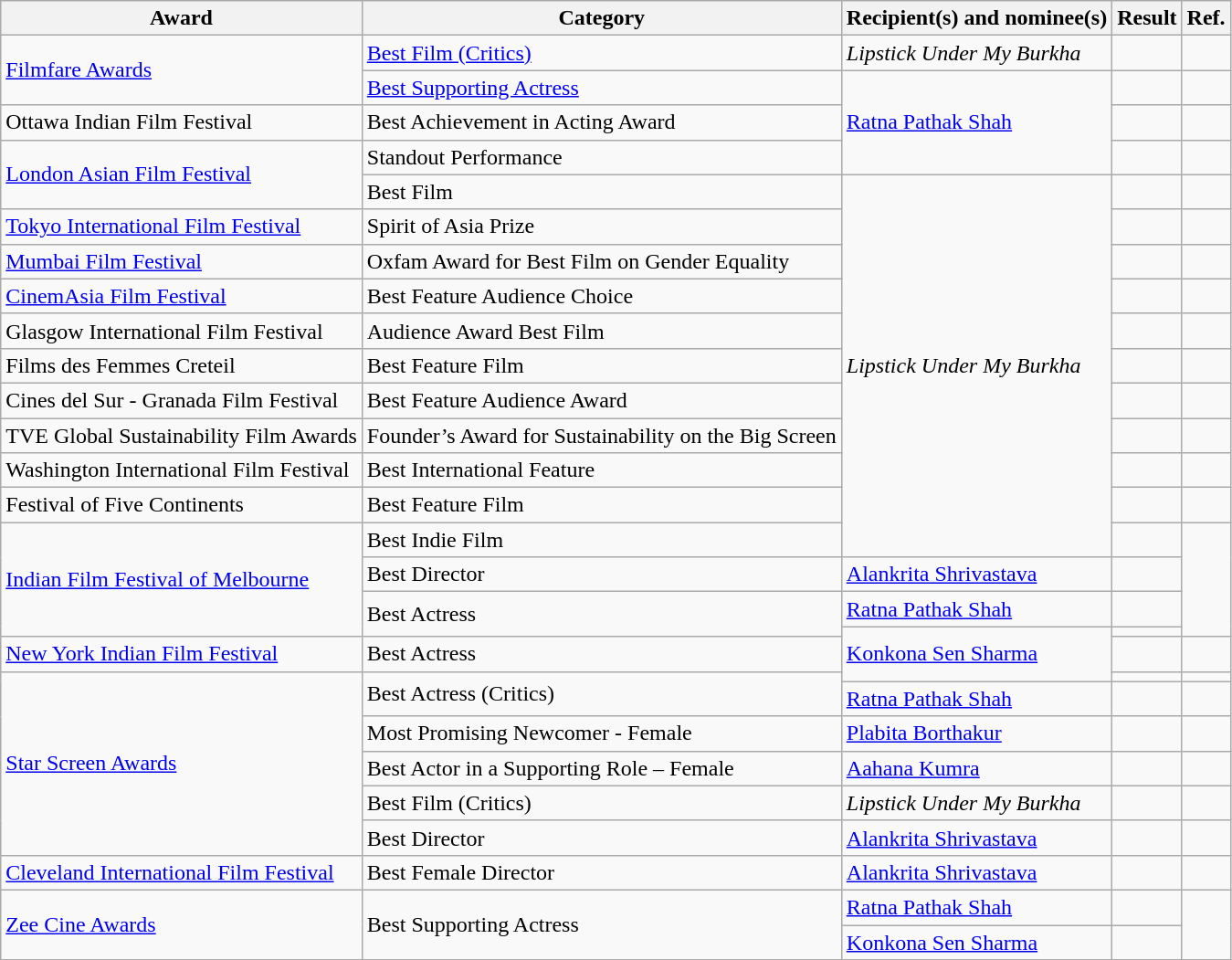<table class="wikitable sortable">
<tr>
<th>Award</th>
<th>Category</th>
<th>Recipient(s) and nominee(s)</th>
<th>Result</th>
<th>Ref.</th>
</tr>
<tr>
<td rowspan="2"><a href='#'>Filmfare Awards</a></td>
<td><a href='#'>Best Film (Critics)</a></td>
<td><em>Lipstick Under My Burkha</em></td>
<td></td>
<td></td>
</tr>
<tr>
<td><a href='#'>Best Supporting Actress</a></td>
<td rowspan="3"><a href='#'>Ratna Pathak Shah</a></td>
<td></td>
<td></td>
</tr>
<tr>
<td>Ottawa Indian Film Festival</td>
<td>Best Achievement in Acting Award</td>
<td></td>
<td></td>
</tr>
<tr>
<td rowspan="2"><a href='#'>London Asian Film Festival</a></td>
<td>Standout Performance</td>
<td></td>
<td></td>
</tr>
<tr>
<td>Best Film</td>
<td rowspan="11"><em>Lipstick Under My Burkha</em></td>
<td></td>
<td></td>
</tr>
<tr>
<td><a href='#'>Tokyo International Film Festival</a></td>
<td>Spirit of Asia Prize</td>
<td></td>
<td></td>
</tr>
<tr>
<td><a href='#'>Mumbai Film Festival</a></td>
<td>Oxfam Award for Best Film on Gender Equality</td>
<td></td>
<td></td>
</tr>
<tr>
<td><a href='#'>CinemAsia Film Festival</a></td>
<td>Best Feature Audience Choice</td>
<td></td>
<td></td>
</tr>
<tr>
<td>Glasgow International Film Festival</td>
<td>Audience Award Best Film</td>
<td></td>
<td></td>
</tr>
<tr>
<td>Films des Femmes Creteil</td>
<td>Best Feature Film</td>
<td></td>
<td></td>
</tr>
<tr>
<td>Cines del Sur - Granada Film Festival</td>
<td>Best Feature Audience Award</td>
<td></td>
<td></td>
</tr>
<tr>
<td>TVE Global Sustainability Film Awards</td>
<td>Founder’s Award for Sustainability on the Big Screen</td>
<td></td>
<td></td>
</tr>
<tr>
<td>Washington International Film Festival</td>
<td>Best International Feature</td>
<td></td>
<td></td>
</tr>
<tr>
<td>Festival of Five Continents</td>
<td>Best Feature Film</td>
<td></td>
<td></td>
</tr>
<tr>
<td rowspan="4"><a href='#'>Indian Film Festival of Melbourne</a></td>
<td>Best Indie Film</td>
<td></td>
<td rowspan="4"></td>
</tr>
<tr>
<td>Best Director</td>
<td><a href='#'>Alankrita Shrivastava</a></td>
<td></td>
</tr>
<tr>
<td rowspan="2">Best Actress</td>
<td><a href='#'>Ratna Pathak Shah</a></td>
<td></td>
</tr>
<tr>
<td rowspan="3"><a href='#'>Konkona Sen Sharma</a></td>
<td></td>
</tr>
<tr>
<td><a href='#'>New York Indian Film Festival</a></td>
<td>Best Actress</td>
<td></td>
<td></td>
</tr>
<tr>
<td rowspan="6"><a href='#'>Star Screen Awards</a></td>
<td rowspan="2" Best Actress>Best Actress (Critics)</td>
<td></td>
<td></td>
</tr>
<tr>
<td><a href='#'>Ratna Pathak Shah</a></td>
<td></td>
<td></td>
</tr>
<tr>
<td>Most Promising Newcomer - Female</td>
<td><a href='#'>Plabita Borthakur</a></td>
<td></td>
<td></td>
</tr>
<tr>
<td>Best Actor in a Supporting Role – Female</td>
<td><a href='#'>Aahana Kumra</a></td>
<td></td>
<td></td>
</tr>
<tr>
<td>Best Film (Critics)</td>
<td><em>Lipstick Under My Burkha</em></td>
<td></td>
<td></td>
</tr>
<tr>
<td>Best Director</td>
<td><a href='#'>Alankrita Shrivastava</a></td>
<td></td>
<td></td>
</tr>
<tr>
<td><a href='#'>Cleveland International Film Festival</a></td>
<td>Best Female Director</td>
<td><a href='#'>Alankrita Shrivastava</a></td>
<td></td>
<td></td>
</tr>
<tr>
<td rowspan="2"><a href='#'>Zee Cine Awards</a></td>
<td rowspan="2">Best Supporting Actress</td>
<td><a href='#'>Ratna Pathak Shah</a></td>
<td></td>
<td rowspan="2"></td>
</tr>
<tr>
<td><a href='#'>Konkona Sen Sharma</a></td>
<td></td>
</tr>
</table>
